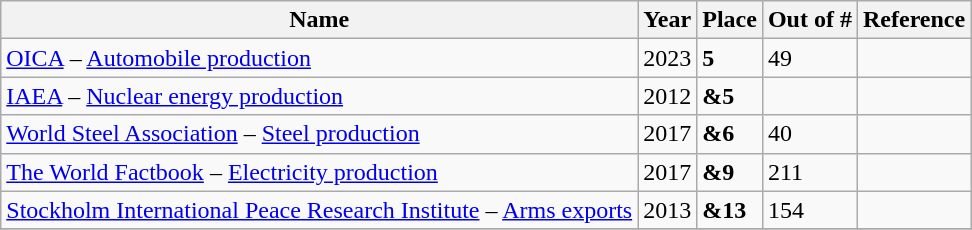<table class="wikitable sortable" style="text-align:left">
<tr>
<th>Name</th>
<th>Year</th>
<th>Place</th>
<th>Out of #</th>
<th>Reference</th>
</tr>
<tr>
<td><a href='#'>OICA</a> – <a href='#'>Automobile production</a></td>
<td>2023</td>
<td><strong>5</strong></td>
<td>49</td>
<td></td>
</tr>
<tr>
<td><a href='#'>IAEA</a> – <a href='#'>Nuclear energy production</a></td>
<td>2012</td>
<td><strong><span>&</span>5</strong></td>
<td></td>
<td></td>
</tr>
<tr>
<td><a href='#'>World Steel Association</a> – <a href='#'>Steel production</a></td>
<td>2017</td>
<td><strong><span>&</span>6</strong></td>
<td>40</td>
<td></td>
</tr>
<tr>
<td><a href='#'>The World Factbook</a> – <a href='#'>Electricity production</a></td>
<td>2017</td>
<td><strong><span>&</span>9</strong></td>
<td>211</td>
<td></td>
</tr>
<tr>
<td><a href='#'>Stockholm International Peace Research Institute</a> – <a href='#'>Arms exports</a></td>
<td>2013</td>
<td><strong><span>&</span>13</strong></td>
<td>154</td>
<td> </td>
</tr>
<tr>
</tr>
</table>
